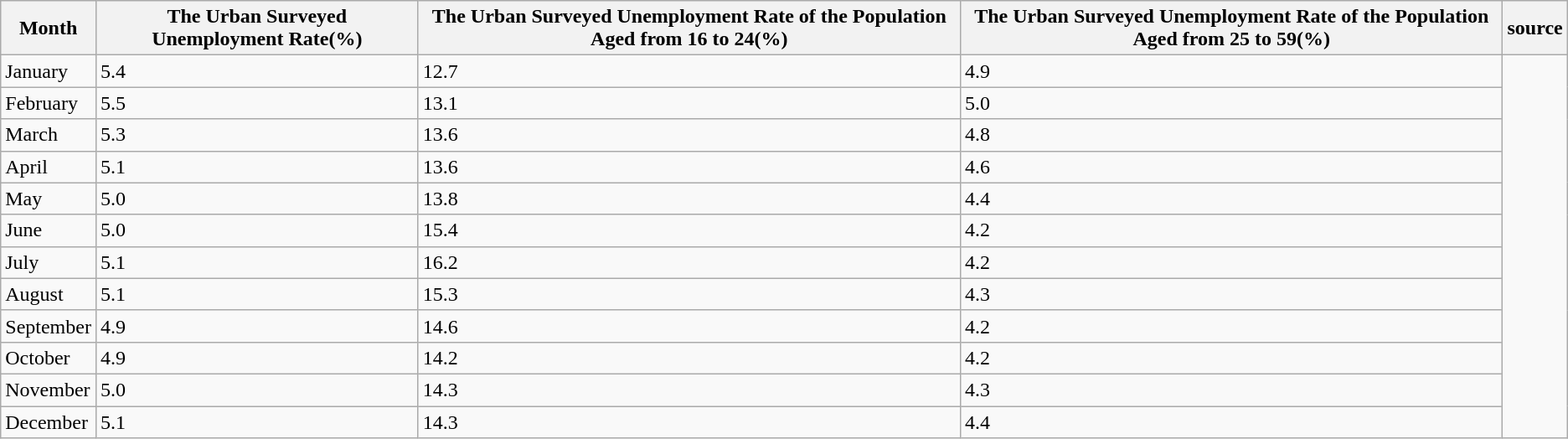<table class="wikitable">
<tr>
<th>Month</th>
<th>The Urban Surveyed Unemployment Rate(%)</th>
<th>The Urban Surveyed Unemployment Rate of the Population Aged from 16 to 24(%)</th>
<th>The Urban Surveyed Unemployment Rate of the Population Aged from 25 to 59(%)</th>
<th>source</th>
</tr>
<tr>
<td>January</td>
<td>5.4</td>
<td>12.7</td>
<td>4.9</td>
<td rowspan="12"></td>
</tr>
<tr>
<td>February</td>
<td>5.5</td>
<td>13.1</td>
<td>5.0</td>
</tr>
<tr>
<td>March</td>
<td>5.3</td>
<td>13.6</td>
<td>4.8</td>
</tr>
<tr>
<td>April</td>
<td>5.1</td>
<td>13.6</td>
<td>4.6</td>
</tr>
<tr>
<td>May</td>
<td>5.0</td>
<td>13.8</td>
<td>4.4</td>
</tr>
<tr>
<td>June</td>
<td>5.0</td>
<td>15.4</td>
<td>4.2</td>
</tr>
<tr>
<td>July</td>
<td>5.1</td>
<td>16.2</td>
<td>4.2</td>
</tr>
<tr>
<td>August</td>
<td>5.1</td>
<td>15.3</td>
<td>4.3</td>
</tr>
<tr>
<td>September</td>
<td>4.9</td>
<td>14.6</td>
<td>4.2</td>
</tr>
<tr>
<td>October</td>
<td>4.9</td>
<td>14.2</td>
<td>4.2</td>
</tr>
<tr>
<td>November</td>
<td>5.0</td>
<td>14.3</td>
<td>4.3</td>
</tr>
<tr>
<td>December</td>
<td>5.1</td>
<td>14.3</td>
<td>4.4</td>
</tr>
</table>
